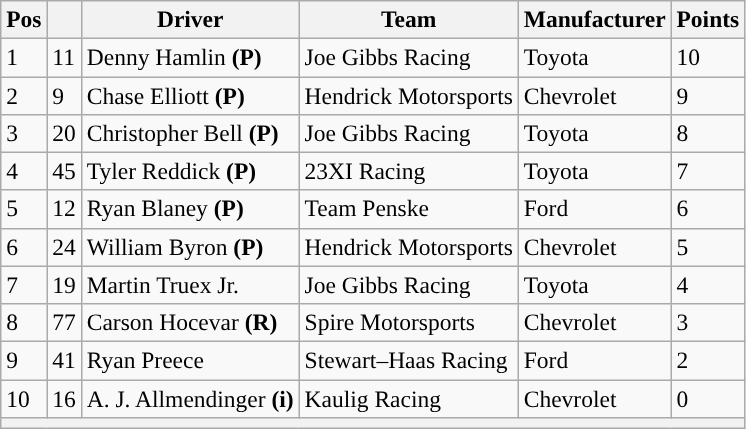<table class="wikitable" style="font-size:98%">
<tr>
<th>Pos</th>
<th></th>
<th>Driver</th>
<th>Team</th>
<th>Manufacturer</th>
<th>Points</th>
</tr>
<tr>
<td>1</td>
<td>11</td>
<td>Denny Hamlin <strong>(P)</strong></td>
<td>Joe Gibbs Racing</td>
<td>Toyota</td>
<td>10</td>
</tr>
<tr>
<td>2</td>
<td>9</td>
<td>Chase Elliott <strong>(P)</strong></td>
<td>Hendrick Motorsports</td>
<td>Chevrolet</td>
<td>9</td>
</tr>
<tr>
<td>3</td>
<td>20</td>
<td>Christopher Bell <strong>(P)</strong></td>
<td>Joe Gibbs Racing</td>
<td>Toyota</td>
<td>8</td>
</tr>
<tr>
<td>4</td>
<td>45</td>
<td>Tyler Reddick <strong>(P)</strong></td>
<td>23XI Racing</td>
<td>Toyota</td>
<td>7</td>
</tr>
<tr>
<td>5</td>
<td>12</td>
<td>Ryan Blaney <strong>(P)</strong></td>
<td>Team Penske</td>
<td>Ford</td>
<td>6</td>
</tr>
<tr>
<td>6</td>
<td>24</td>
<td>William Byron <strong>(P)</strong></td>
<td>Hendrick Motorsports</td>
<td>Chevrolet</td>
<td>5</td>
</tr>
<tr>
<td>7</td>
<td>19</td>
<td>Martin Truex Jr.</td>
<td>Joe Gibbs Racing</td>
<td>Toyota</td>
<td>4</td>
</tr>
<tr>
<td>8</td>
<td>77</td>
<td>Carson Hocevar <strong>(R)</strong></td>
<td>Spire Motorsports</td>
<td>Chevrolet</td>
<td>3</td>
</tr>
<tr>
<td>9</td>
<td>41</td>
<td>Ryan Preece</td>
<td>Stewart–Haas Racing</td>
<td>Ford</td>
<td>2</td>
</tr>
<tr>
<td>10</td>
<td>16</td>
<td>A. J. Allmendinger <strong>(i)</strong></td>
<td>Kaulig Racing</td>
<td>Chevrolet</td>
<td>0</td>
</tr>
<tr>
<th colspan="6"></th>
</tr>
</table>
